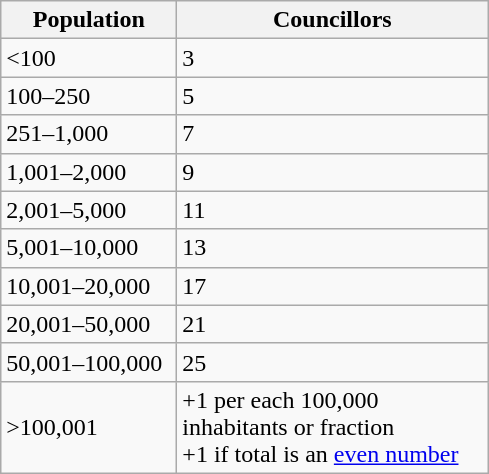<table class="wikitable" style="text-align:left;">
<tr>
<th width="110">Population</th>
<th width="200">Councillors</th>
</tr>
<tr>
<td><100</td>
<td>3</td>
</tr>
<tr>
<td>100–250</td>
<td>5</td>
</tr>
<tr>
<td>251–1,000</td>
<td>7</td>
</tr>
<tr>
<td>1,001–2,000</td>
<td>9</td>
</tr>
<tr>
<td>2,001–5,000</td>
<td>11</td>
</tr>
<tr>
<td>5,001–10,000</td>
<td>13</td>
</tr>
<tr>
<td>10,001–20,000</td>
<td>17</td>
</tr>
<tr>
<td>20,001–50,000</td>
<td>21</td>
</tr>
<tr>
<td>50,001–100,000</td>
<td>25</td>
</tr>
<tr>
<td>>100,001</td>
<td>+1 per each 100,000 inhabitants or fraction<br>+1 if total is an <a href='#'>even number</a></td>
</tr>
</table>
